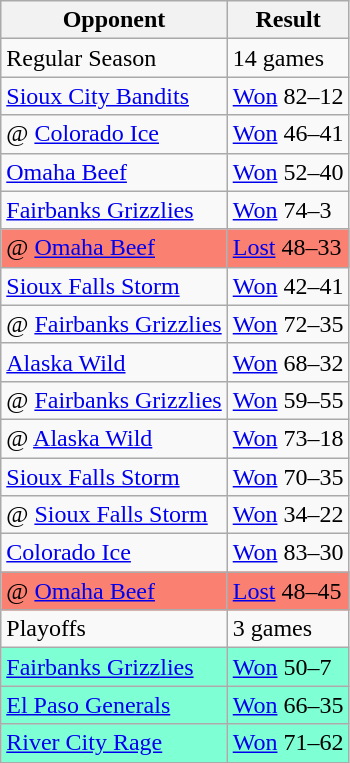<table class="wikitable">
<tr>
<th>Opponent</th>
<th>Result</th>
</tr>
<tr>
<td>Regular Season</td>
<td>14 games</td>
</tr>
<tr>
<td><a href='#'>Sioux City Bandits</a></td>
<td><a href='#'>Won</a> 82–12</td>
</tr>
<tr>
<td>@ <a href='#'>Colorado Ice</a></td>
<td><a href='#'>Won</a> 46–41</td>
</tr>
<tr>
<td><a href='#'>Omaha Beef</a></td>
<td><a href='#'>Won</a> 52–40</td>
</tr>
<tr>
<td><a href='#'>Fairbanks Grizzlies</a></td>
<td><a href='#'>Won</a> 74–3</td>
</tr>
<tr>
<td bgcolor="#FA8072">@ <a href='#'>Omaha Beef</a></td>
<td bgcolor="#FA8072"><a href='#'>Lost</a> 48–33</td>
</tr>
<tr>
<td><a href='#'>Sioux Falls Storm</a></td>
<td><a href='#'>Won</a> 42–41</td>
</tr>
<tr>
<td>@ <a href='#'>Fairbanks Grizzlies</a></td>
<td><a href='#'>Won</a> 72–35</td>
</tr>
<tr>
<td><a href='#'>Alaska Wild</a></td>
<td><a href='#'>Won</a> 68–32</td>
</tr>
<tr>
<td>@ <a href='#'>Fairbanks Grizzlies</a></td>
<td><a href='#'>Won</a> 59–55</td>
</tr>
<tr>
<td>@ <a href='#'>Alaska Wild</a></td>
<td><a href='#'>Won</a> 73–18</td>
</tr>
<tr>
<td><a href='#'>Sioux Falls Storm</a></td>
<td><a href='#'>Won</a> 70–35</td>
</tr>
<tr>
<td>@ <a href='#'>Sioux Falls Storm</a></td>
<td><a href='#'>Won</a> 34–22</td>
</tr>
<tr>
<td><a href='#'>Colorado Ice</a></td>
<td><a href='#'>Won</a> 83–30</td>
</tr>
<tr>
<td bgcolor="#FA8072">@ <a href='#'>Omaha Beef</a></td>
<td bgcolor="#FA8072"><a href='#'>Lost</a> 48–45</td>
</tr>
<tr>
<td>Playoffs</td>
<td>3 games</td>
</tr>
<tr>
<td bgcolor="#7FFFD4"><a href='#'>Fairbanks Grizzlies</a></td>
<td bgcolor="#7FFFD4"><a href='#'>Won</a> 50–7</td>
</tr>
<tr>
<td bgcolor="#7FFFD4"><a href='#'>El Paso Generals</a></td>
<td bgcolor="#7FFFD4"><a href='#'>Won</a> 66–35</td>
</tr>
<tr>
<td bgcolor="#7FFFD4"><a href='#'>River City Rage</a></td>
<td bgcolor="#7FFFD4"><a href='#'>Won</a> 71–62</td>
</tr>
</table>
